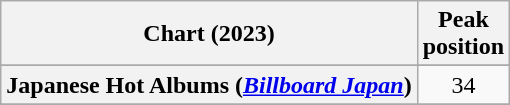<table class="wikitable sortable plainrowheaders" style="text-align:center">
<tr>
<th scope="col">Chart (2023)</th>
<th scope="col">Peak<br>position</th>
</tr>
<tr>
</tr>
<tr>
</tr>
<tr>
</tr>
<tr>
</tr>
<tr>
</tr>
<tr>
</tr>
<tr>
</tr>
<tr>
<th scope="row">Japanese Hot Albums (<em><a href='#'>Billboard Japan</a></em>)</th>
<td>34</td>
</tr>
<tr>
</tr>
<tr>
</tr>
<tr>
</tr>
</table>
